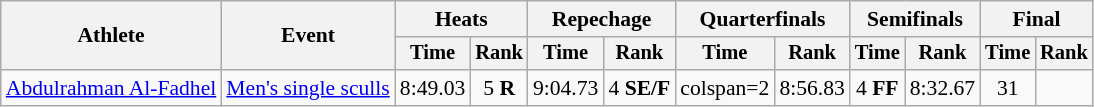<table class="wikitable" style="font-size:90%">
<tr>
<th rowspan="2">Athlete</th>
<th rowspan="2">Event</th>
<th colspan="2">Heats</th>
<th colspan="2">Repechage</th>
<th colspan="2">Quarterfinals</th>
<th colspan="2">Semifinals</th>
<th colspan="2">Final</th>
</tr>
<tr style="font-size:95%">
<th>Time</th>
<th>Rank</th>
<th>Time</th>
<th>Rank</th>
<th>Time</th>
<th>Rank</th>
<th>Time</th>
<th>Rank</th>
<th>Time</th>
<th>Rank</th>
</tr>
<tr align=center>
<td align=left><a href='#'>Abdulrahman Al-Fadhel</a></td>
<td align=left><a href='#'>Men's single sculls</a></td>
<td>8:49.03</td>
<td>5 <strong>R</strong></td>
<td>9:04.73</td>
<td>4 <strong>SE/F</strong></td>
<td>colspan=2 </td>
<td>8:56.83</td>
<td>4 <strong>FF</strong></td>
<td>8:32.67</td>
<td>31</td>
</tr>
</table>
